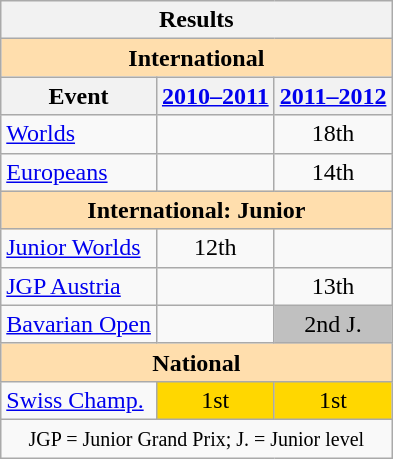<table class="wikitable" style="text-align:center">
<tr>
<th colspan=3 align=center><strong>Results</strong></th>
</tr>
<tr>
<th style="background-color: #ffdead; " colspan=3 align=center><strong>International</strong></th>
</tr>
<tr>
<th>Event</th>
<th><a href='#'>2010–2011</a></th>
<th><a href='#'>2011–2012</a></th>
</tr>
<tr>
<td align=left><a href='#'>Worlds</a></td>
<td></td>
<td>18th</td>
</tr>
<tr>
<td align=left><a href='#'>Europeans</a></td>
<td></td>
<td>14th</td>
</tr>
<tr>
<th style="background-color: #ffdead; " colspan=3 align=center><strong>International: Junior</strong></th>
</tr>
<tr>
<td align=left><a href='#'>Junior Worlds</a></td>
<td>12th</td>
<td></td>
</tr>
<tr>
<td align=left><a href='#'>JGP Austria</a></td>
<td></td>
<td>13th</td>
</tr>
<tr>
<td align=left><a href='#'>Bavarian Open</a></td>
<td></td>
<td bgcolor=silver>2nd J.</td>
</tr>
<tr>
<th style="background-color: #ffdead; " colspan=3 align=center><strong>National</strong></th>
</tr>
<tr>
<td align=left><a href='#'>Swiss Champ.</a></td>
<td bgcolor=gold>1st</td>
<td bgcolor=gold>1st</td>
</tr>
<tr>
<td colspan=3 align=center><small> JGP = Junior Grand Prix; J. = Junior level </small></td>
</tr>
</table>
